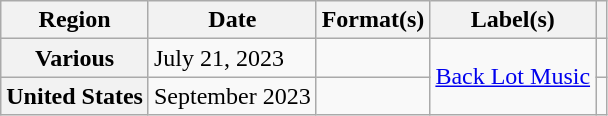<table class="wikitable plainrowheaders">
<tr>
<th scope="col">Region</th>
<th scope="col">Date</th>
<th scope="col">Format(s)</th>
<th scope="col">Label(s)</th>
<th scope="col"></th>
</tr>
<tr>
<th scope="row">Various</th>
<td>July 21, 2023</td>
<td></td>
<td rowspan="2"><a href='#'>Back Lot Music</a></td>
<td style="text-align:center;"></td>
</tr>
<tr>
<th scope="row">United States</th>
<td>September 2023</td>
<td></td>
<td style="text-align:center;"></td>
</tr>
</table>
